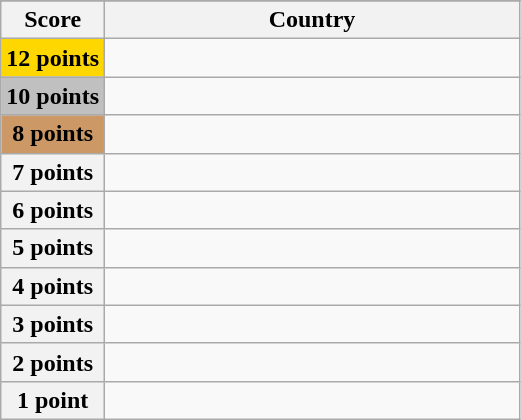<table class="wikitable">
<tr>
</tr>
<tr>
<th scope="col" width="20%">Score</th>
<th scope="col">Country</th>
</tr>
<tr>
<th scope="row" style="background:gold">12 points</th>
<td></td>
</tr>
<tr>
<th scope="row" style="background:silver">10 points</th>
<td></td>
</tr>
<tr>
<th scope="row" style="background:#CC9966">8 points</th>
<td></td>
</tr>
<tr>
<th scope="row">7 points</th>
<td></td>
</tr>
<tr>
<th scope="row">6 points</th>
<td></td>
</tr>
<tr>
<th scope="row">5 points</th>
<td></td>
</tr>
<tr>
<th scope="row">4 points</th>
<td></td>
</tr>
<tr>
<th scope="row">3 points</th>
<td></td>
</tr>
<tr>
<th scope="row">2 points</th>
<td></td>
</tr>
<tr>
<th scope="row">1 point</th>
<td></td>
</tr>
</table>
